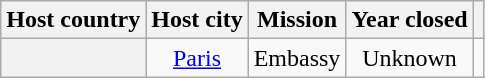<table class="wikitable plainrowheaders" style="text-align:center;">
<tr>
<th scope="col">Host country</th>
<th scope="col">Host city</th>
<th scope="col">Mission</th>
<th scope="col">Year closed</th>
<th scope="col"></th>
</tr>
<tr>
<th scope="row"></th>
<td><a href='#'>Paris</a></td>
<td>Embassy</td>
<td>Unknown</td>
<td></td>
</tr>
</table>
